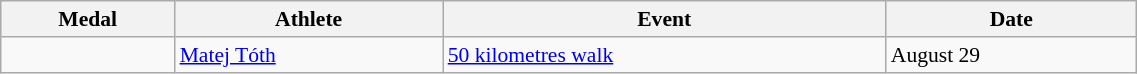<table class="wikitable" style="font-size:90%" width=60%>
<tr>
<th>Medal</th>
<th>Athlete</th>
<th>Event</th>
<th>Date</th>
</tr>
<tr>
<td></td>
<td><a href='#'>Matej Tóth</a></td>
<td><a href='#'>50 kilometres walk</a></td>
<td>August 29</td>
</tr>
</table>
